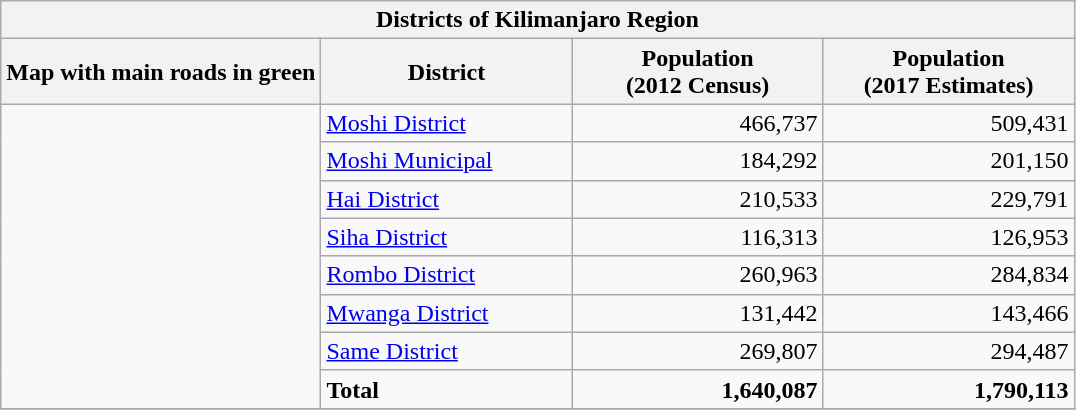<table class="wikitable">
<tr>
<th colspan="7">Districts of Kilimanjaro Region</th>
</tr>
<tr style="text-align:center;">
<th>Map with main roads in green</th>
<th style="width: 10em">District</th>
<th style="width: 10em">Population<br>(2012 Census)</th>
<th style="width: 10em">Population<br>(2017 Estimates)</th>
</tr>
<tr>
<td rowspan="8"><br></td>
<td><a href='#'>Moshi District</a></td>
<td style="text-align:right;">466,737</td>
<td style="text-align:right;">509,431</td>
</tr>
<tr>
<td><a href='#'>Moshi Municipal</a></td>
<td style="text-align:right;">184,292</td>
<td style="text-align:right;">201,150</td>
</tr>
<tr>
<td><a href='#'>Hai District</a></td>
<td style="text-align:right;">210,533</td>
<td style="text-align:right;">229,791</td>
</tr>
<tr>
<td><a href='#'>Siha District</a></td>
<td style="text-align:right;">116,313</td>
<td style="text-align:right;">126,953</td>
</tr>
<tr>
<td><a href='#'>Rombo District</a></td>
<td style="text-align:right;">260,963</td>
<td style="text-align:right;">284,834</td>
</tr>
<tr>
<td><a href='#'>Mwanga District</a></td>
<td style="text-align:right;">131,442</td>
<td style="text-align:right;">143,466</td>
</tr>
<tr>
<td><a href='#'>Same District</a></td>
<td style="text-align:right;">269,807</td>
<td style="text-align:right;">294,487</td>
</tr>
<tr>
<td><strong>Total</strong></td>
<td style="text-align:right;"><strong>1,640,087</strong></td>
<td style="text-align:right;"><strong>1,790,113</strong></td>
</tr>
<tr>
</tr>
</table>
